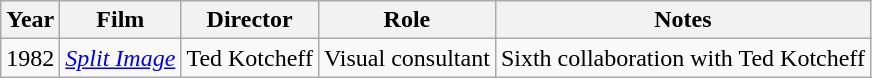<table class="wikitable">
<tr>
<th>Year</th>
<th>Film</th>
<th>Director</th>
<th>Role</th>
<th>Notes</th>
</tr>
<tr>
<td>1982</td>
<td><em><a href='#'>Split Image</a></em></td>
<td>Ted Kotcheff</td>
<td>Visual consultant</td>
<td>Sixth collaboration with Ted Kotcheff</td>
</tr>
</table>
